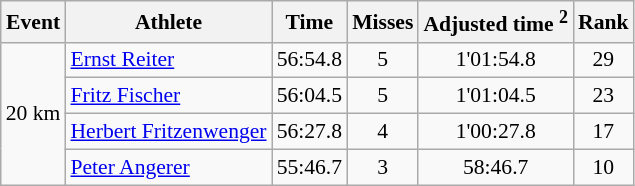<table class="wikitable" style="font-size:90%">
<tr>
<th>Event</th>
<th>Athlete</th>
<th>Time</th>
<th>Misses</th>
<th>Adjusted time <sup>2</sup></th>
<th>Rank</th>
</tr>
<tr>
<td rowspan="4">20 km</td>
<td><a href='#'>Ernst Reiter</a></td>
<td align="center">56:54.8</td>
<td align="center">5</td>
<td align="center">1'01:54.8</td>
<td align="center">29</td>
</tr>
<tr>
<td><a href='#'>Fritz Fischer</a></td>
<td align="center">56:04.5</td>
<td align="center">5</td>
<td align="center">1'01:04.5</td>
<td align="center">23</td>
</tr>
<tr>
<td><a href='#'>Herbert Fritzenwenger</a></td>
<td align="center">56:27.8</td>
<td align="center">4</td>
<td align="center">1'00:27.8</td>
<td align="center">17</td>
</tr>
<tr>
<td><a href='#'>Peter Angerer</a></td>
<td align="center">55:46.7</td>
<td align="center">3</td>
<td align="center">58:46.7</td>
<td align="center">10</td>
</tr>
</table>
